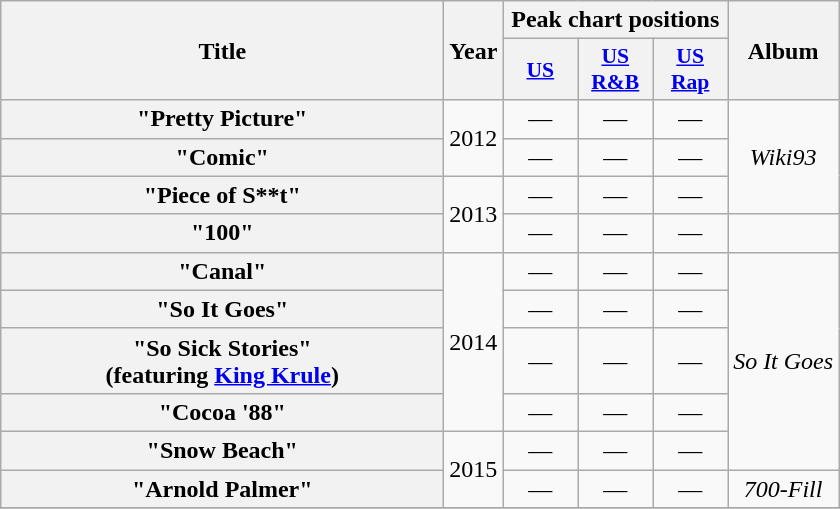<table class="wikitable plainrowheaders" style="text-align:center;">
<tr>
<th scope="col" rowspan="2" style="width:18em;">Title</th>
<th scope="col" rowspan="2">Year</th>
<th scope="col" colspan="3">Peak chart positions</th>
<th scope="col" rowspan="2">Album</th>
</tr>
<tr>
<th scope="col" style="width:3em;font-size:90%;"><a href='#'>US</a><br></th>
<th scope="col" style="width:3em;font-size:90%;"><a href='#'>US R&B</a><br></th>
<th scope="col" style="width:3em;font-size:90%;"><a href='#'>US Rap</a><br></th>
</tr>
<tr>
<th scope="row">"Pretty Picture"</th>
<td rowspan="2">2012</td>
<td>—</td>
<td>—</td>
<td>—</td>
<td rowspan="3"><em>Wiki93</em></td>
</tr>
<tr>
<th scope="row">"Comic"</th>
<td>—</td>
<td>—</td>
<td>—</td>
</tr>
<tr>
<th scope="row">"Piece of S**t"</th>
<td rowspan="2">2013</td>
<td>—</td>
<td>—</td>
<td>—</td>
</tr>
<tr>
<th scope="row">"100"</th>
<td>—</td>
<td>—</td>
<td>—</td>
<td></td>
</tr>
<tr>
<th scope="row">"Canal"</th>
<td rowspan="4">2014</td>
<td>—</td>
<td>—</td>
<td>—</td>
<td rowspan="5"><em>So It Goes</em></td>
</tr>
<tr>
<th scope="row">"So It Goes"</th>
<td>—</td>
<td>—</td>
<td>—</td>
</tr>
<tr>
<th scope="row">"So Sick Stories"<br><span>(featuring <a href='#'>King Krule</a>)</span></th>
<td>—</td>
<td>—</td>
<td>—</td>
</tr>
<tr>
<th scope="row">"Cocoa '88"</th>
<td>—</td>
<td>—</td>
<td>—</td>
</tr>
<tr>
<th scope="row">"Snow Beach"</th>
<td rowspan="2">2015</td>
<td>—</td>
<td>—</td>
<td>—</td>
</tr>
<tr>
<th scope="row">"Arnold Palmer"</th>
<td>—</td>
<td>—</td>
<td>—</td>
<td><em>700-Fill</em></td>
</tr>
<tr>
</tr>
</table>
